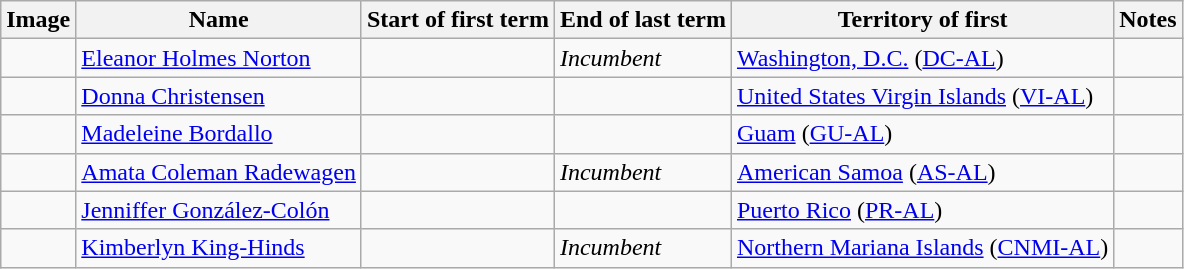<table class="wikitable sortable">
<tr>
<th>Image</th>
<th>Name</th>
<th>Start of first term</th>
<th>End of last term</th>
<th>Territory of first</th>
<th class="unsortable">Notes</th>
</tr>
<tr>
<td></td>
<td><a href='#'>Eleanor Holmes Norton</a></td>
<td></td>
<td><em>Incumbent</em></td>
<td><a href='#'>Washington, D.C.</a> (<a href='#'>DC-AL</a>)</td>
<td></td>
</tr>
<tr>
<td></td>
<td><a href='#'>Donna Christensen</a></td>
<td></td>
<td></td>
<td><a href='#'>United States Virgin Islands</a> (<a href='#'>VI-AL</a>)</td>
<td></td>
</tr>
<tr>
<td></td>
<td><a href='#'>Madeleine Bordallo</a></td>
<td></td>
<td></td>
<td><a href='#'>Guam</a> (<a href='#'>GU-AL</a>)</td>
<td></td>
</tr>
<tr>
<td></td>
<td><a href='#'>Amata Coleman Radewagen</a></td>
<td></td>
<td><em>Incumbent</em></td>
<td><a href='#'>American Samoa</a> (<a href='#'>AS-AL</a>)</td>
<td></td>
</tr>
<tr>
<td></td>
<td><a href='#'>Jenniffer González-Colón</a></td>
<td></td>
<td></td>
<td><a href='#'>Puerto Rico</a> (<a href='#'>PR-AL</a>)</td>
<td></td>
</tr>
<tr>
<td></td>
<td><a href='#'>Kimberlyn King-Hinds</a></td>
<td></td>
<td><em>Incumbent</em></td>
<td><a href='#'>Northern Mariana Islands</a> (<a href='#'>CNMI-AL</a>)</td>
<td></td>
</tr>
</table>
